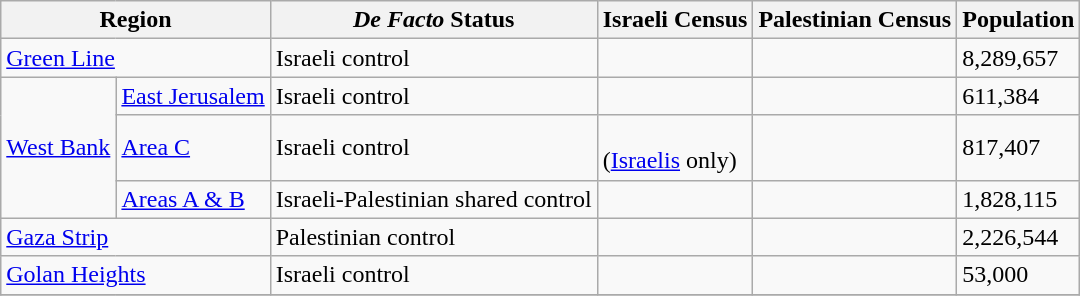<table class="wikitable sortable">
<tr>
<th colspan="2">Region</th>
<th><em>De Facto</em> Status</th>
<th>Israeli Census</th>
<th>Palestinian Census</th>
<th>Population</th>
</tr>
<tr>
<td colspan="2"><a href='#'>Green Line</a></td>
<td>Israeli control</td>
<td></td>
<td></td>
<td>8,289,657</td>
</tr>
<tr>
<td rowspan="3"><a href='#'>West Bank</a></td>
<td><a href='#'>East Jerusalem</a></td>
<td>Israeli control</td>
<td></td>
<td></td>
<td>611,384</td>
</tr>
<tr>
<td><a href='#'>Area C</a></td>
<td>Israeli control</td>
<td><br>(<a href='#'>Israelis</a> only)</td>
<td></td>
<td>817,407</td>
</tr>
<tr>
<td><a href='#'>Areas A & B</a></td>
<td>Israeli-Palestinian shared control</td>
<td></td>
<td></td>
<td>1,828,115</td>
</tr>
<tr>
<td colspan="2"><a href='#'>Gaza Strip</a></td>
<td>Palestinian control</td>
<td></td>
<td></td>
<td>2,226,544</td>
</tr>
<tr>
<td colspan="2"><a href='#'>Golan Heights</a></td>
<td>Israeli control</td>
<td></td>
<td></td>
<td>53,000</td>
</tr>
<tr>
</tr>
</table>
